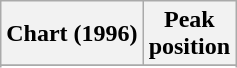<table class="wikitable sortable plainrowheaders">
<tr>
<th>Chart (1996)</th>
<th>Peak<br>position</th>
</tr>
<tr>
</tr>
<tr>
</tr>
<tr>
</tr>
<tr>
</tr>
<tr>
</tr>
<tr>
</tr>
</table>
